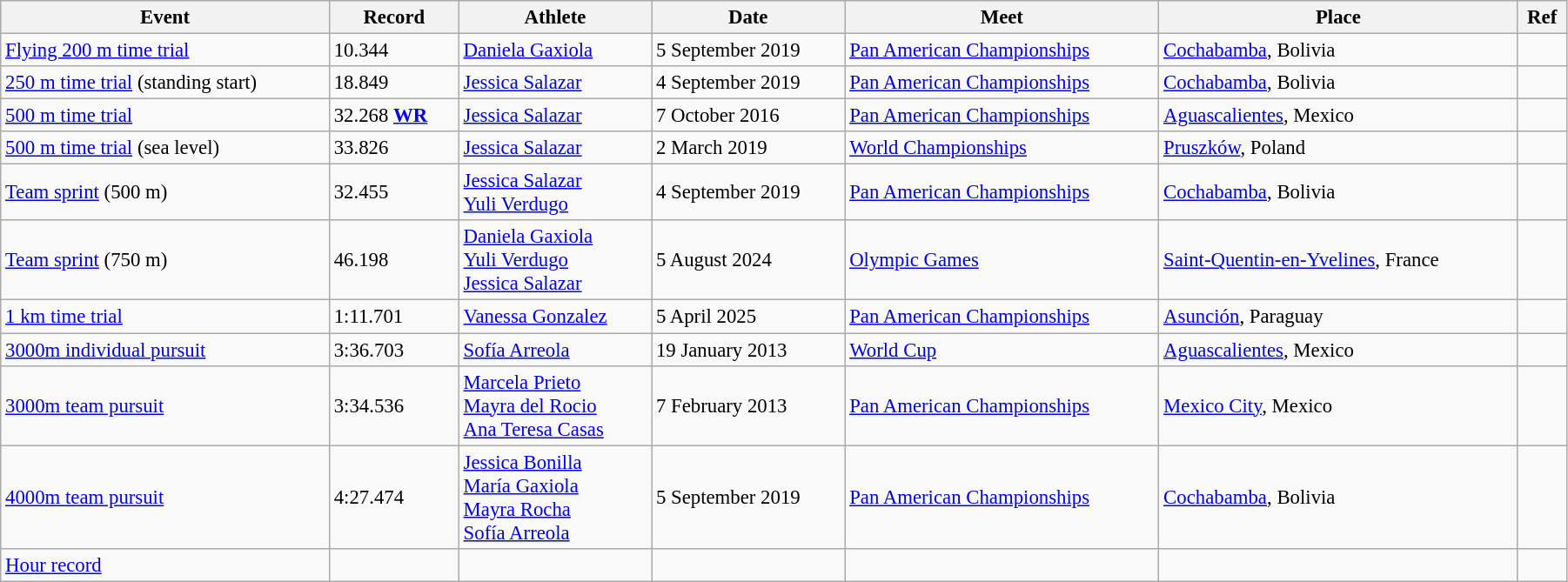<table class="wikitable" style="font-size:95%; width: 95%;">
<tr>
<th>Event</th>
<th>Record</th>
<th>Athlete</th>
<th>Date</th>
<th>Meet</th>
<th>Place</th>
<th>Ref</th>
</tr>
<tr>
<td><a href='#'>Flying 200 m time trial</a></td>
<td>10.344</td>
<td><a href='#'>Daniela Gaxiola</a></td>
<td>5 September 2019</td>
<td><a href='#'>Pan American Championships</a></td>
<td><a href='#'>Cochabamba</a>, Bolivia</td>
<td></td>
</tr>
<tr>
<td><a href='#'>250 m time trial</a> (standing start)</td>
<td>18.849</td>
<td><a href='#'>Jessica Salazar</a></td>
<td>4 September 2019</td>
<td><a href='#'>Pan American Championships</a></td>
<td><a href='#'>Cochabamba</a>, Bolivia</td>
<td></td>
</tr>
<tr>
<td><a href='#'>500 m time trial</a></td>
<td>32.268 <strong><a href='#'>WR</a></strong></td>
<td><a href='#'>Jessica Salazar</a></td>
<td>7 October 2016</td>
<td><a href='#'>Pan American Championships</a></td>
<td><a href='#'>Aguascalientes</a>, Mexico</td>
<td></td>
</tr>
<tr>
<td><a href='#'>500 m time trial</a> (sea level)</td>
<td>33.826</td>
<td><a href='#'>Jessica Salazar</a></td>
<td>2 March 2019</td>
<td><a href='#'>World Championships</a></td>
<td><a href='#'>Pruszków</a>, Poland</td>
<td></td>
</tr>
<tr>
<td><a href='#'>Team sprint</a> (500 m)</td>
<td>32.455</td>
<td><a href='#'>Jessica Salazar</a><br><a href='#'>Yuli Verdugo</a></td>
<td>4 September 2019</td>
<td><a href='#'>Pan American Championships</a></td>
<td><a href='#'>Cochabamba</a>, Bolivia</td>
<td></td>
</tr>
<tr>
<td><a href='#'>Team sprint</a> (750 m)</td>
<td>46.198</td>
<td><a href='#'>Daniela Gaxiola</a><br><a href='#'>Yuli Verdugo</a><br><a href='#'>Jessica Salazar</a></td>
<td>5 August 2024</td>
<td><a href='#'>Olympic Games</a></td>
<td><a href='#'>Saint-Quentin-en-Yvelines</a>, France</td>
<td></td>
</tr>
<tr>
<td><a href='#'>1 km time trial</a></td>
<td>1:11.701</td>
<td><a href='#'>Vanessa Gonzalez</a></td>
<td>5 April 2025</td>
<td><a href='#'>Pan American Championships</a></td>
<td><a href='#'>Asunción</a>, Paraguay</td>
<td></td>
</tr>
<tr>
<td><a href='#'>3000m individual pursuit</a></td>
<td>3:36.703</td>
<td><a href='#'>Sofía Arreola</a></td>
<td>19 January 2013</td>
<td><a href='#'>World Cup</a></td>
<td><a href='#'>Aguascalientes</a>, Mexico</td>
<td></td>
</tr>
<tr>
<td><a href='#'>3000m team pursuit</a></td>
<td>3:34.536</td>
<td><a href='#'>Marcela Prieto</a><br><a href='#'>Mayra del Rocio</a><br><a href='#'>Ana Teresa Casas</a></td>
<td>7 February 2013</td>
<td><a href='#'>Pan American Championships</a></td>
<td><a href='#'>Mexico City</a>, Mexico</td>
<td></td>
</tr>
<tr>
<td><a href='#'>4000m team pursuit</a></td>
<td>4:27.474</td>
<td><a href='#'>Jessica Bonilla</a><br><a href='#'>María Gaxiola</a><br><a href='#'>Mayra Rocha</a><br><a href='#'>Sofía Arreola</a></td>
<td>5 September 2019</td>
<td><a href='#'>Pan American Championships</a></td>
<td><a href='#'>Cochabamba</a>, Bolivia</td>
<td></td>
</tr>
<tr>
<td><a href='#'>Hour record</a></td>
<td></td>
<td></td>
<td></td>
<td></td>
<td></td>
<td></td>
</tr>
</table>
